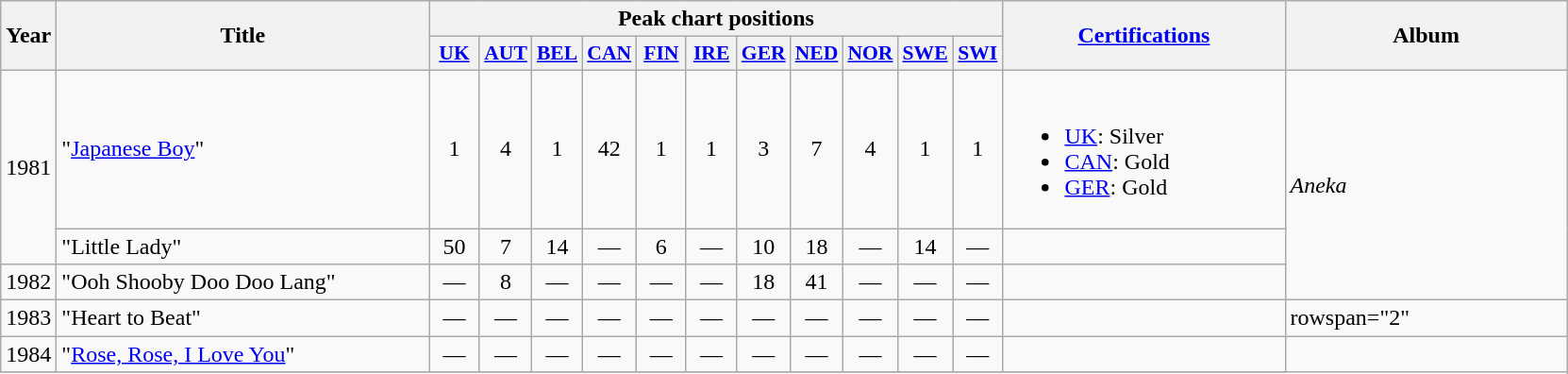<table class="wikitable">
<tr>
<th rowspan="2" style="width:2em;">Year</th>
<th rowspan="2" style="width:16em;">Title</th>
<th colspan="11">Peak chart positions</th>
<th rowspan="2" style="width:12em;"><a href='#'>Certifications</a></th>
<th rowspan="2" style="width:12em;">Album</th>
</tr>
<tr>
<th style="width:2em;font-size:90%;"><a href='#'>UK</a><br></th>
<th style="width:2em;font-size:90%;"><a href='#'>AUT</a><br></th>
<th style="width:2em;font-size:90%;"><a href='#'>BEL</a><br></th>
<th style="width:2em;font-size:90%;"><a href='#'>CAN</a><br></th>
<th style="width:2em;font-size:90%;"><a href='#'>FIN</a><br></th>
<th style="width:2em;font-size:90%;"><a href='#'>IRE</a><br></th>
<th style="width:2em;font-size:90%;"><a href='#'>GER</a><br></th>
<th style="width:2em;font-size:90%;"><a href='#'>NED</a><br></th>
<th style="width:2em;font-size:90%;"><a href='#'>NOR</a><br></th>
<th style="width:2em;font-size:90%;"><a href='#'>SWE</a><br></th>
<th style="width:2em;font-size:90%;"><a href='#'>SWI</a><br></th>
</tr>
<tr>
<td rowspan="2">1981</td>
<td>"<a href='#'>Japanese Boy</a>"</td>
<td align="center">1</td>
<td align="center">4</td>
<td align="center">1</td>
<td align="center">42</td>
<td align="center">1</td>
<td align="center">1</td>
<td align="center">3</td>
<td align="center">7</td>
<td align="center">4</td>
<td align="center">1</td>
<td align="center">1</td>
<td><br><ul><li><a href='#'>UK</a>: Silver</li><li><a href='#'>CAN</a>: Gold</li><li><a href='#'>GER</a>: Gold</li></ul></td>
<td rowspan="3"><em>Aneka</em></td>
</tr>
<tr>
<td>"Little Lady"</td>
<td align="center">50</td>
<td align="center">7</td>
<td align="center">14</td>
<td align="center">—</td>
<td align="center">6</td>
<td align="center">—</td>
<td align="center">10</td>
<td align="center">18</td>
<td align="center">—</td>
<td align="center">14</td>
<td align="center">—</td>
<td></td>
</tr>
<tr>
<td>1982</td>
<td>"Ooh Shooby Doo Doo Lang"</td>
<td align="center">—</td>
<td align="center">8</td>
<td align="center">—</td>
<td align="center">—</td>
<td align="center">—</td>
<td align="center">—</td>
<td align="center">18</td>
<td align="center">41</td>
<td align="center">—</td>
<td align="center">—</td>
<td align="center">—</td>
<td></td>
</tr>
<tr>
<td>1983</td>
<td>"Heart to Beat"</td>
<td align="center">—</td>
<td align="center">—</td>
<td align="center">—</td>
<td align="center">—</td>
<td align="center">—</td>
<td align="center">—</td>
<td align="center">—</td>
<td align="center">—</td>
<td align="center">—</td>
<td align="center">—</td>
<td align="center">—</td>
<td></td>
<td>rowspan="2" </td>
</tr>
<tr>
<td>1984</td>
<td>"<a href='#'>Rose, Rose, I Love You</a>"</td>
<td align="center">—</td>
<td align="center">—</td>
<td align="center">—</td>
<td align="center">—</td>
<td align="center">—</td>
<td align="center">—</td>
<td align="center">—</td>
<td align="center">—</td>
<td align="center">—</td>
<td align="center">—</td>
<td align="center">—</td>
<td></td>
</tr>
<tr>
</tr>
</table>
